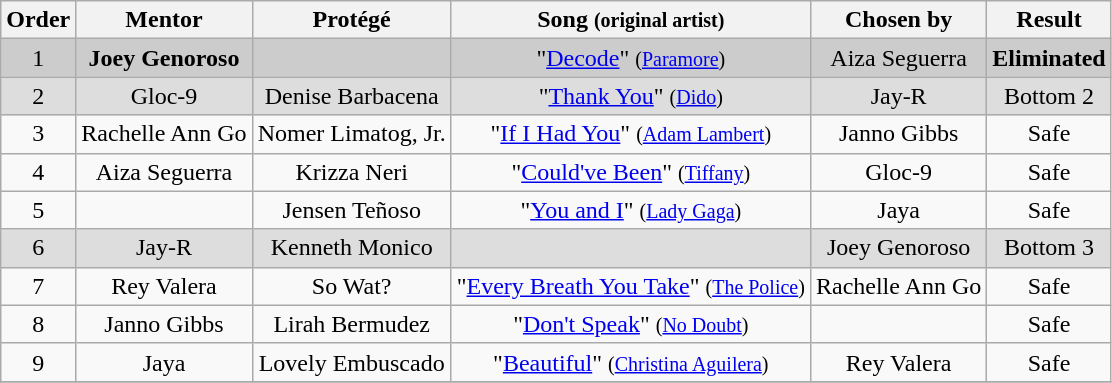<table class="wikitable plainrowheaders" style="text-align:center;">
<tr bgcolor="#f2f2f2">
<th>Order</th>
<th>Mentor</th>
<th>Protégé</th>
<th>Song <small>(original artist)</small></th>
<th>Chosen by</th>
<th>Result</th>
</tr>
<tr style="background:#ccc">
<td>1</td>
<td><strong>Joey Genoroso</strong></td>
<td></td>
<td>"<a href='#'>Decode</a>" <small>(<a href='#'>Paramore</a>)</small></td>
<td>Aiza Seguerra</td>
<td><strong>Eliminated</strong></td>
</tr>
<tr style="background:#ddd">
<td>2</td>
<td>Gloc-9</td>
<td>Denise Barbacena</td>
<td>"<a href='#'>Thank You</a>" <small>(<a href='#'>Dido</a>)</small></td>
<td>Jay-R</td>
<td>Bottom 2</td>
</tr>
<tr>
<td>3</td>
<td>Rachelle Ann Go</td>
<td>Nomer Limatog, Jr.</td>
<td>"<a href='#'>If I Had You</a>" <small>(<a href='#'>Adam Lambert</a>)</small></td>
<td>Janno Gibbs</td>
<td>Safe</td>
</tr>
<tr>
<td>4</td>
<td>Aiza Seguerra</td>
<td>Krizza Neri</td>
<td>"<a href='#'>Could've Been</a>" <small>(<a href='#'>Tiffany</a>)</small></td>
<td>Gloc-9</td>
<td>Safe</td>
</tr>
<tr>
<td>5</td>
<td></td>
<td>Jensen Teñoso</td>
<td>"<a href='#'>You and I</a>" <small>(<a href='#'>Lady Gaga</a>)</small></td>
<td>Jaya</td>
<td>Safe</td>
</tr>
<tr style="background:#ddd">
<td>6</td>
<td>Jay-R</td>
<td>Kenneth Monico</td>
<td></td>
<td>Joey Genoroso</td>
<td>Bottom 3</td>
</tr>
<tr>
<td>7</td>
<td>Rey Valera</td>
<td>So Wat?</td>
<td>"<a href='#'>Every Breath You Take</a>" <small>(<a href='#'>The Police</a>)</small></td>
<td>Rachelle Ann Go</td>
<td>Safe</td>
</tr>
<tr>
<td>8</td>
<td>Janno Gibbs</td>
<td>Lirah Bermudez</td>
<td>"<a href='#'>Don't Speak</a>" <small>(<a href='#'>No Doubt</a>)</small></td>
<td></td>
<td>Safe</td>
</tr>
<tr>
<td>9</td>
<td>Jaya</td>
<td>Lovely Embuscado</td>
<td>"<a href='#'>Beautiful</a>" <small>(<a href='#'>Christina Aguilera</a>)</small></td>
<td>Rey Valera</td>
<td>Safe</td>
</tr>
<tr>
</tr>
</table>
